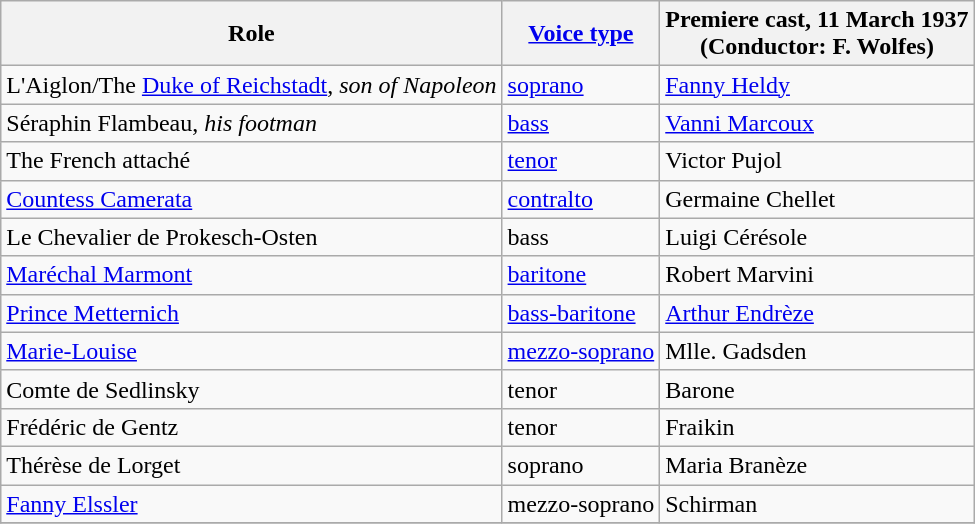<table class="wikitable">
<tr>
<th>Role</th>
<th><a href='#'>Voice type</a></th>
<th>Premiere cast, 11 March 1937<br>(Conductor: F. Wolfes)</th>
</tr>
<tr>
<td>L'Aiglon/The <a href='#'>Duke of Reichstadt</a>, <em>son of Napoleon</em></td>
<td><a href='#'>soprano</a></td>
<td><a href='#'>Fanny Heldy</a></td>
</tr>
<tr>
<td>Séraphin Flambeau, <em>his footman</em></td>
<td><a href='#'>bass</a></td>
<td><a href='#'>Vanni Marcoux</a></td>
</tr>
<tr>
<td>The French attaché</td>
<td><a href='#'>tenor</a></td>
<td>Victor Pujol</td>
</tr>
<tr>
<td><a href='#'>Countess Camerata</a></td>
<td><a href='#'>contralto</a></td>
<td>Germaine Chellet</td>
</tr>
<tr>
<td>Le Chevalier de Prokesch-Osten</td>
<td>bass</td>
<td>Luigi Cérésole</td>
</tr>
<tr>
<td><a href='#'>Maréchal Marmont</a></td>
<td><a href='#'>baritone</a></td>
<td>Robert Marvini</td>
</tr>
<tr>
<td><a href='#'>Prince Metternich</a></td>
<td><a href='#'>bass-baritone</a></td>
<td><a href='#'>Arthur Endrèze</a></td>
</tr>
<tr>
<td><a href='#'>Marie-Louise</a></td>
<td><a href='#'>mezzo-soprano</a></td>
<td>Mlle. Gadsden</td>
</tr>
<tr>
<td>Comte de Sedlinsky</td>
<td>tenor</td>
<td>Barone</td>
</tr>
<tr>
<td>Frédéric de Gentz</td>
<td>tenor</td>
<td>Fraikin</td>
</tr>
<tr>
<td>Thérèse de Lorget</td>
<td>soprano</td>
<td>Maria Branèze</td>
</tr>
<tr>
<td><a href='#'>Fanny Elssler</a></td>
<td>mezzo-soprano</td>
<td>Schirman</td>
</tr>
<tr>
</tr>
</table>
